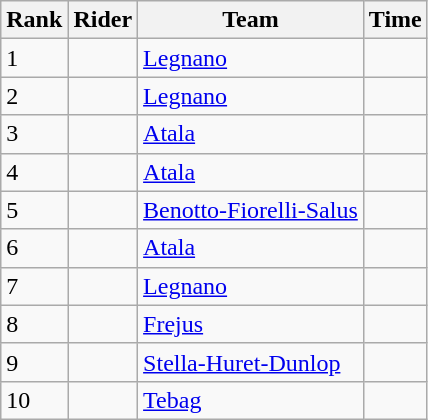<table class="wikitable">
<tr>
<th scope="col">Rank</th>
<th scope="col">Rider</th>
<th scope="col">Team</th>
<th scope="col">Time</th>
</tr>
<tr>
<td>1</td>
<td></td>
<td><a href='#'>Legnano</a></td>
<td></td>
</tr>
<tr>
<td>2</td>
<td></td>
<td><a href='#'>Legnano</a></td>
<td></td>
</tr>
<tr>
<td>3</td>
<td></td>
<td><a href='#'>Atala</a></td>
<td></td>
</tr>
<tr>
<td>4</td>
<td></td>
<td><a href='#'>Atala</a></td>
<td></td>
</tr>
<tr>
<td>5</td>
<td></td>
<td><a href='#'>Benotto-Fiorelli-Salus</a></td>
<td></td>
</tr>
<tr>
<td>6</td>
<td></td>
<td><a href='#'>Atala</a></td>
<td></td>
</tr>
<tr>
<td>7</td>
<td></td>
<td><a href='#'>Legnano</a></td>
<td></td>
</tr>
<tr>
<td>8</td>
<td></td>
<td><a href='#'>Frejus</a></td>
<td></td>
</tr>
<tr>
<td>9</td>
<td></td>
<td><a href='#'>Stella-Huret-Dunlop</a></td>
<td></td>
</tr>
<tr>
<td>10</td>
<td></td>
<td><a href='#'>Tebag</a></td>
<td></td>
</tr>
</table>
